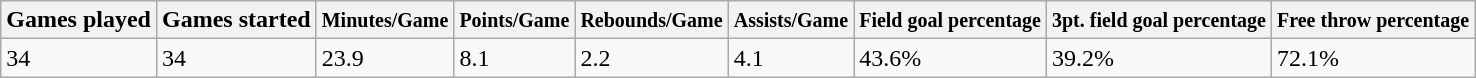<table class="wikitable">
<tr>
<th>Games played</th>
<th>Games started</th>
<th><small>Minutes/Game</small></th>
<th><small>Points/Game</small></th>
<th><small>Rebounds/Game</small></th>
<th><small>Assists/Game</small></th>
<th><small>Field goal percentage</small></th>
<th><small>3pt. field goal percentage</small></th>
<th><small>Free throw percentage</small></th>
</tr>
<tr>
<td>34</td>
<td>34</td>
<td>23.9</td>
<td>8.1</td>
<td>2.2</td>
<td>4.1</td>
<td>43.6%</td>
<td>39.2%</td>
<td>72.1%</td>
</tr>
</table>
